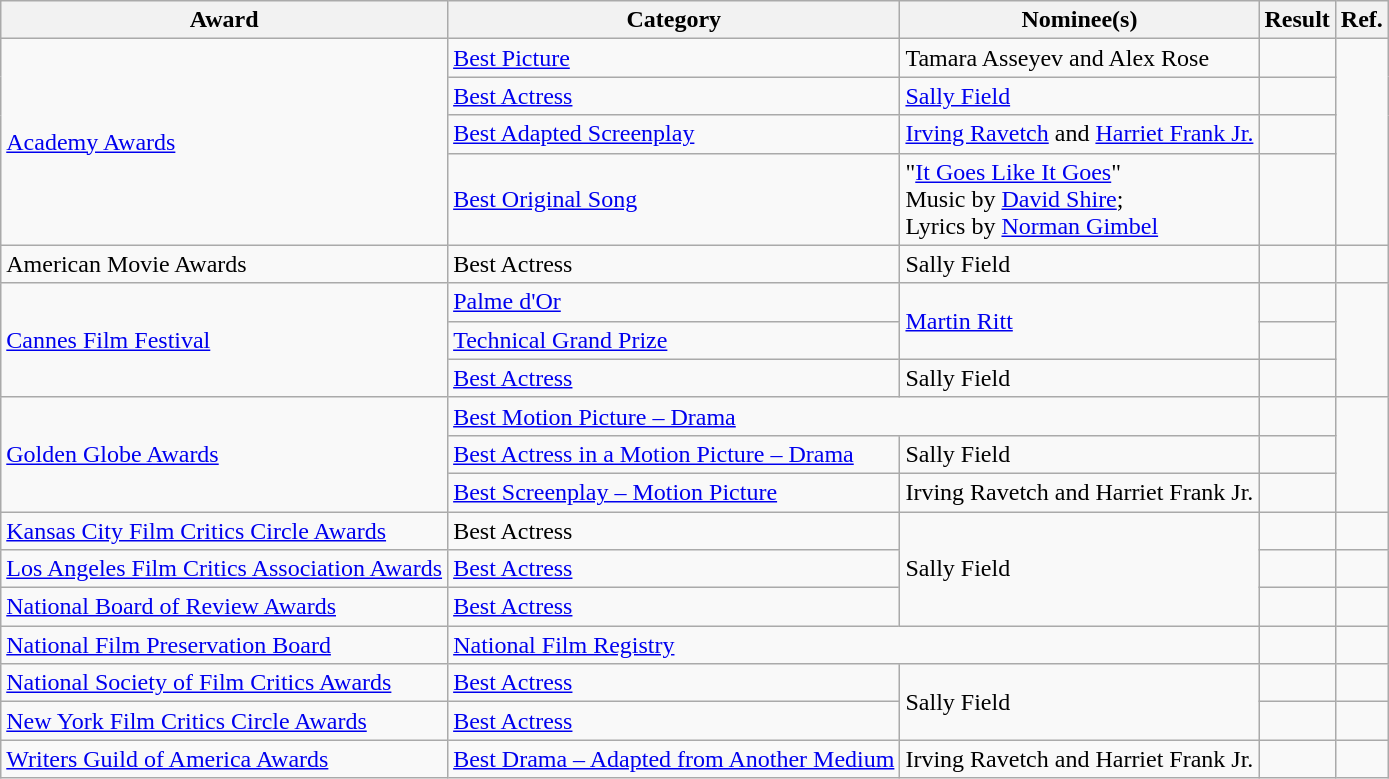<table class="wikitable plainrowheaders">
<tr>
<th>Award</th>
<th>Category</th>
<th>Nominee(s)</th>
<th>Result</th>
<th>Ref.</th>
</tr>
<tr>
<td rowspan="4"><a href='#'>Academy Awards</a></td>
<td><a href='#'>Best Picture</a></td>
<td>Tamara Asseyev and Alex Rose</td>
<td></td>
<td align="center" rowspan="4"></td>
</tr>
<tr>
<td><a href='#'>Best Actress</a></td>
<td><a href='#'>Sally Field</a></td>
<td></td>
</tr>
<tr>
<td><a href='#'>Best Adapted Screenplay</a></td>
<td><a href='#'>Irving Ravetch</a> and <a href='#'>Harriet Frank Jr.</a></td>
<td></td>
</tr>
<tr>
<td><a href='#'>Best Original Song</a></td>
<td>"<a href='#'>It Goes Like It Goes</a>" <br> Music by <a href='#'>David Shire</a>; <br> Lyrics by <a href='#'>Norman Gimbel</a></td>
<td></td>
</tr>
<tr>
<td>American Movie Awards</td>
<td>Best Actress</td>
<td>Sally Field</td>
<td></td>
<td align="center"></td>
</tr>
<tr>
<td rowspan="3"><a href='#'>Cannes Film Festival</a></td>
<td><a href='#'>Palme d'Or</a></td>
<td rowspan="2"><a href='#'>Martin Ritt</a></td>
<td></td>
<td align="center" rowspan="3"></td>
</tr>
<tr>
<td><a href='#'>Technical Grand Prize</a></td>
<td></td>
</tr>
<tr>
<td><a href='#'>Best Actress</a></td>
<td>Sally Field</td>
<td></td>
</tr>
<tr>
<td rowspan="3"><a href='#'>Golden Globe Awards</a></td>
<td colspan="2"><a href='#'>Best Motion Picture – Drama</a></td>
<td></td>
<td align="center" rowspan="3"></td>
</tr>
<tr>
<td><a href='#'>Best Actress in a Motion Picture – Drama</a></td>
<td>Sally Field</td>
<td></td>
</tr>
<tr>
<td><a href='#'>Best Screenplay – Motion Picture</a></td>
<td>Irving Ravetch and Harriet Frank Jr.</td>
<td></td>
</tr>
<tr>
<td><a href='#'>Kansas City Film Critics Circle Awards</a></td>
<td>Best Actress</td>
<td rowspan="3">Sally Field</td>
<td></td>
<td align="center"></td>
</tr>
<tr>
<td><a href='#'>Los Angeles Film Critics Association Awards</a></td>
<td><a href='#'>Best Actress</a></td>
<td></td>
<td align="center"></td>
</tr>
<tr>
<td><a href='#'>National Board of Review Awards</a></td>
<td><a href='#'>Best Actress</a></td>
<td></td>
<td align="center"></td>
</tr>
<tr>
<td><a href='#'>National Film Preservation Board</a></td>
<td colspan="2"><a href='#'>National Film Registry</a></td>
<td></td>
<td align="center"></td>
</tr>
<tr>
<td><a href='#'>National Society of Film Critics Awards</a></td>
<td><a href='#'>Best Actress</a></td>
<td rowspan="2">Sally Field</td>
<td></td>
<td align="center"></td>
</tr>
<tr>
<td><a href='#'>New York Film Critics Circle Awards</a></td>
<td><a href='#'>Best Actress</a></td>
<td></td>
<td align="center"></td>
</tr>
<tr>
<td><a href='#'>Writers Guild of America Awards</a></td>
<td><a href='#'>Best Drama – Adapted from Another Medium</a></td>
<td>Irving Ravetch and Harriet Frank Jr.</td>
<td></td>
<td align="center""></td>
</tr>
</table>
